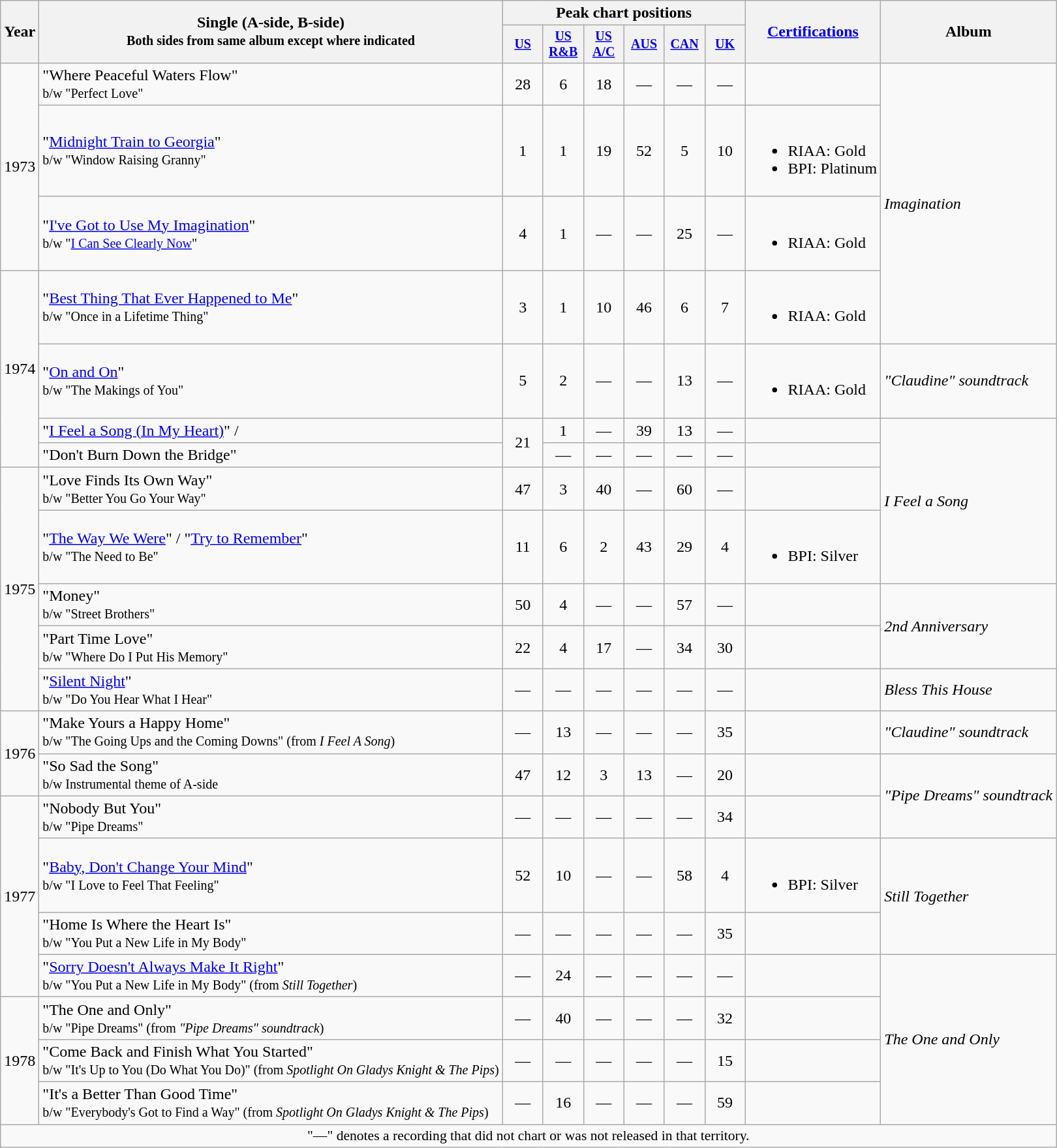<table class="wikitable" style="text-align:center;">
<tr>
<th rowspan="2">Year</th>
<th rowspan="2">Single (A-side, B-side)<br><small>Both sides from same album except where indicated</small></th>
<th colspan="6">Peak chart positions</th>
<th rowspan="2"><a href='#'>Certifications</a></th>
<th rowspan="2">Album</th>
</tr>
<tr style="font-size:smaller;">
<th width="35"><a href='#'>US</a><br></th>
<th width="35"><a href='#'>US<br>R&B</a><br></th>
<th width="35"><a href='#'>US<br>A/C</a><br></th>
<th width="35"><a href='#'>AUS</a><br></th>
<th width="35"><a href='#'>CAN</a><br></th>
<th width="35"><a href='#'>UK</a><br></th>
</tr>
<tr>
<td rowspan="3">1973</td>
<td align="left">"Where Peaceful Waters Flow"<br><small>b/w "Perfect Love"</small></td>
<td>28</td>
<td>6</td>
<td>18</td>
<td>—</td>
<td>—</td>
<td>—</td>
<td align=left></td>
<td align="left" rowspan="4"><em>Imagination</em></td>
</tr>
<tr>
<td align="left">"<a href='#'>Midnight Train to Georgia</a>"<br><small>b/w "Window Raising Granny"</small></td>
<td>1</td>
<td>1</td>
<td>19</td>
<td>52</td>
<td>5</td>
<td>10</td>
<td align=left><br><ul><li>RIAA: Gold</li><li>BPI: Platinum</li></ul></td>
</tr>
<tr>
<td align="left">"<a href='#'>I've Got to Use My Imagination</a>"<br><small>b/w "<a href='#'>I Can See Clearly Now</a>"</small></td>
<td>4</td>
<td>1</td>
<td>—</td>
<td>—</td>
<td>25</td>
<td>—</td>
<td align=left><br><ul><li>RIAA: Gold</li></ul></td>
</tr>
<tr>
<td rowspan="4">1974</td>
<td align="left">"<a href='#'>Best Thing That Ever Happened to Me</a>"<br><small>b/w "Once in a Lifetime Thing" </small></td>
<td>3</td>
<td>1</td>
<td>10</td>
<td>46</td>
<td>6</td>
<td>7</td>
<td align=left><br><ul><li>RIAA: Gold</li></ul></td>
</tr>
<tr>
<td align="left">"<a href='#'>On and On</a>"<br><small>b/w "The Makings of You" </small></td>
<td>5</td>
<td>2</td>
<td>—</td>
<td>—</td>
<td>13</td>
<td>—</td>
<td align=left><br><ul><li>RIAA: Gold</li></ul></td>
<td align="left"><em>"Claudine" soundtrack</em></td>
</tr>
<tr>
<td align="left">"<a href='#'>I Feel a Song (In My Heart)</a>" /</td>
<td rowspan="2">21</td>
<td>1</td>
<td>—</td>
<td>39</td>
<td>13</td>
<td>—</td>
<td align=left></td>
<td align="left" rowspan="4"><em>I Feel a Song</em></td>
</tr>
<tr>
<td align="left">"Don't Burn Down the Bridge"</td>
<td>—</td>
<td>—</td>
<td>—</td>
<td>—</td>
<td>—</td>
<td align=left></td>
</tr>
<tr>
<td rowspan="5">1975</td>
<td align="left">"Love Finds Its Own Way"<br><small>b/w "Better You Go Your Way"</small></td>
<td>47</td>
<td>3</td>
<td>40</td>
<td>—</td>
<td>60</td>
<td>—</td>
<td align=left></td>
</tr>
<tr>
<td align="left">"<a href='#'>The Way We Were</a>" / "<a href='#'>Try to Remember</a>"<br><small>b/w "The Need to Be"</small></td>
<td>11</td>
<td>6</td>
<td>2</td>
<td>43</td>
<td>29</td>
<td>4</td>
<td align=left><br><ul><li>BPI: Silver</li></ul></td>
</tr>
<tr>
<td align="left">"Money"<br><small>b/w "Street Brothers"</small></td>
<td>50</td>
<td>4</td>
<td>—</td>
<td>—</td>
<td>57</td>
<td>—</td>
<td align=left></td>
<td align="left" rowspan="2"><em>2nd Anniversary</em></td>
</tr>
<tr>
<td align="left">"Part Time Love"<br><small>b/w "Where Do I Put His Memory"</small></td>
<td>22</td>
<td>4</td>
<td>17</td>
<td>—</td>
<td>34</td>
<td>30</td>
<td align=left></td>
</tr>
<tr>
<td align="left">"<a href='#'>Silent Night</a>"<br><small>b/w "Do You Hear What I Hear" </small></td>
<td>—</td>
<td>—</td>
<td>—</td>
<td>—</td>
<td>—</td>
<td>—</td>
<td align=left></td>
<td align="left"><em>Bless This House</em></td>
</tr>
<tr>
<td rowspan="2">1976</td>
<td align="left">"Make Yours a Happy Home"<br><small>b/w "The Going Ups and the Coming Downs" (from <em>I Feel A Song</em>)</small></td>
<td>—</td>
<td>13</td>
<td>—</td>
<td>—</td>
<td>—</td>
<td>35</td>
<td align=left></td>
<td align="left"><em>"Claudine" soundtrack</em></td>
</tr>
<tr>
<td align="left">"So Sad the Song"<br><small>b/w Instrumental theme of A-side</small></td>
<td>47</td>
<td>12</td>
<td>3</td>
<td>13</td>
<td>—</td>
<td>20</td>
<td align=left></td>
<td align="left" rowspan="2"><em>"Pipe Dreams" soundtrack</em></td>
</tr>
<tr>
<td rowspan="4">1977</td>
<td align="left">"Nobody But You"<br><small>b/w "Pipe Dreams"</small></td>
<td>—</td>
<td>—</td>
<td>—</td>
<td>—</td>
<td>—</td>
<td>34</td>
<td align=left></td>
</tr>
<tr>
<td align="left">"<a href='#'>Baby, Don't Change Your Mind</a>"<br><small>b/w "I Love to Feel That Feeling"</small></td>
<td>52</td>
<td>10</td>
<td>—</td>
<td>—</td>
<td>58</td>
<td>4</td>
<td align=left><br><ul><li>BPI: Silver</li></ul></td>
<td align="left" rowspan="2"><em>Still Together</em></td>
</tr>
<tr>
<td align="left">"Home Is Where the Heart Is"<br><small>b/w "You Put a New Life in My Body" </small></td>
<td>—</td>
<td>—</td>
<td>—</td>
<td>—</td>
<td>—</td>
<td>35</td>
<td align=left></td>
</tr>
<tr>
<td align="left">"<a href='#'>Sorry Doesn't Always Make It Right</a>"<br><small>b/w "You Put a New Life in My Body" (from <em>Still Together</em>)</small></td>
<td>—</td>
<td>24</td>
<td>—</td>
<td>—</td>
<td>—</td>
<td>—</td>
<td align=left></td>
<td align="left" rowspan="4"><em>The One and Only</em></td>
</tr>
<tr>
<td rowspan="3">1978</td>
<td align="left">"The One and Only"<br><small>b/w "Pipe Dreams" (from <em>"Pipe Dreams" soundtrack</em>)</small></td>
<td>—</td>
<td>40</td>
<td>—</td>
<td>—</td>
<td>—</td>
<td>32</td>
<td align=left></td>
</tr>
<tr>
<td align="left">"Come Back and Finish What You Started"<br><small>b/w "It's Up to You (Do What You Do)" (from <em>Spotlight On Gladys Knight & The Pips</em>)</small></td>
<td>—</td>
<td>—</td>
<td>—</td>
<td>—</td>
<td>—</td>
<td>15</td>
<td align=left></td>
</tr>
<tr>
<td align="left">"It's a Better Than Good Time"<br><small>b/w "Everybody's Got to Find a Way" (from <em>Spotlight On Gladys Knight & The Pips</em>)</small></td>
<td>—</td>
<td>16</td>
<td>—</td>
<td>—</td>
<td>—</td>
<td>59</td>
<td align=left></td>
</tr>
<tr>
<td colspan="15" style="font-size:90%">"—" denotes a recording that did not chart or was not released in that territory.</td>
</tr>
</table>
